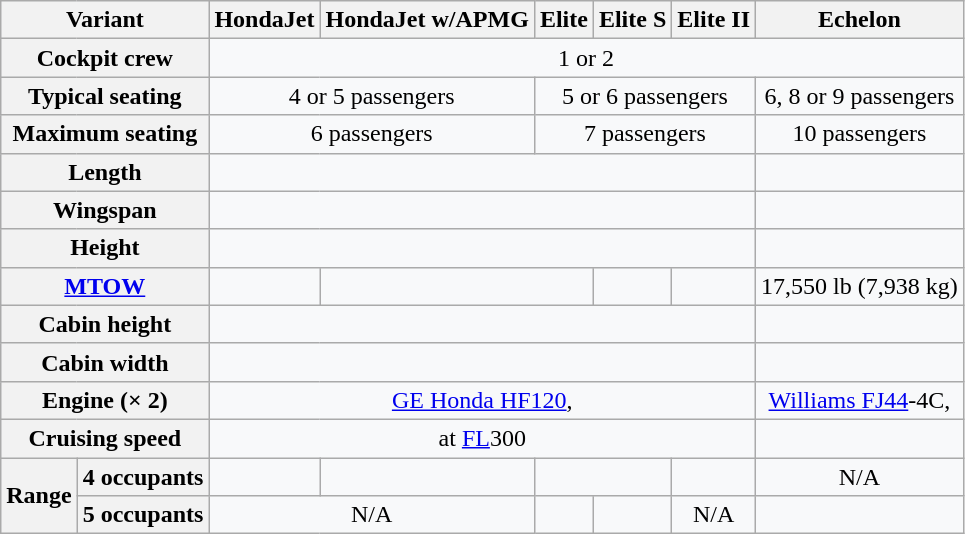<table class="wikitable sortable sticky-header" style="text-align: center;background:#f8f9faff;">
<tr>
<th colspan="2">Variant</th>
<th>HondaJet</th>
<th>HondaJet w/APMG</th>
<th>Elite</th>
<th>Elite S</th>
<th>Elite II</th>
<th>Echelon</th>
</tr>
<tr>
<th colspan="2">Cockpit crew</th>
<td colspan="6">1 or 2</td>
</tr>
<tr>
<th colspan="2">Typical seating</th>
<td colspan="2">4 or 5 passengers</td>
<td colspan="3">5 or 6 passengers</td>
<td>6, 8 or 9 passengers</td>
</tr>
<tr>
<th colspan="2">Maximum seating</th>
<td colspan="2">6 passengers</td>
<td colspan="3">7 passengers</td>
<td>10 passengers</td>
</tr>
<tr>
<th colspan="2">Length</th>
<td colspan="5"></td>
<td></td>
</tr>
<tr>
<th colspan="2">Wingspan</th>
<td colspan="5"></td>
<td></td>
</tr>
<tr>
<th colspan="2">Height</th>
<td colspan="5"></td>
<td></td>
</tr>
<tr>
<th colspan="2"><a href='#'>MTOW</a></th>
<td></td>
<td colspan="2"></td>
<td></td>
<td></td>
<td>17,550 lb (7,938 kg)</td>
</tr>
<tr>
<th colspan="2">Cabin height</th>
<td colspan="5"></td>
<td></td>
</tr>
<tr>
<th colspan="2">Cabin width</th>
<td colspan="5"></td>
<td></td>
</tr>
<tr>
<th colspan="2">Engine (× 2)</th>
<td colspan="5"><a href='#'>GE Honda HF120</a>, </td>
<td><a href='#'>Williams FJ44</a>-4C, </td>
</tr>
<tr>
<th colspan="2">Cruising speed</th>
<td colspan="5"> at <a href='#'>FL</a>300</td>
<td></td>
</tr>
<tr>
<th rowspan="2">Range</th>
<th>4 occupants</th>
<td></td>
<td></td>
<td colspan="2"></td>
<td></td>
<td>N/A</td>
</tr>
<tr>
<th>5 occupants</th>
<td colspan="2">N/A</td>
<td></td>
<td></td>
<td>N/A</td>
<td></td>
</tr>
</table>
